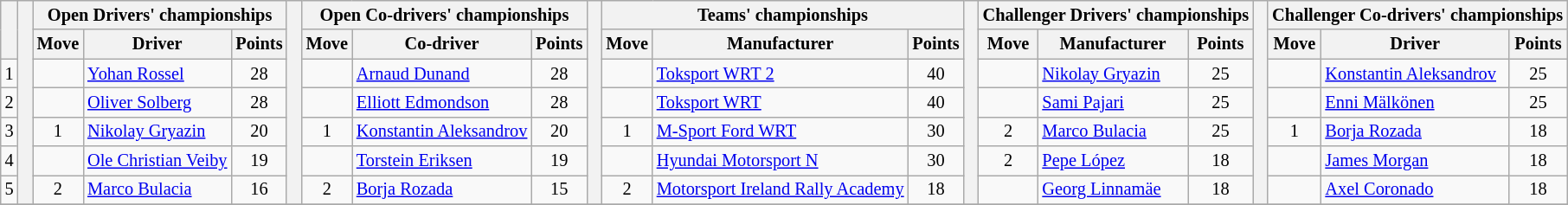<table class="wikitable" style="font-size:85%;">
<tr>
<th rowspan="2"></th>
<th rowspan="7" style="width:5px;"></th>
<th colspan="3" nowrap>Open Drivers' championships</th>
<th rowspan="7" style="width:5px;"></th>
<th colspan="3" nowrap>Open Co-drivers' championships</th>
<th rowspan="7" style="width:5px;"></th>
<th colspan="3" nowrap>Teams' championships</th>
<th rowspan="7" style="width:5px;"></th>
<th colspan="3" nowrap>Challenger Drivers' championships</th>
<th rowspan="7" style="width:5px;"></th>
<th colspan="3" nowrap>Challenger Co-drivers' championships</th>
</tr>
<tr>
<th>Move</th>
<th>Driver</th>
<th>Points</th>
<th>Move</th>
<th>Co-driver</th>
<th>Points</th>
<th>Move</th>
<th>Manufacturer</th>
<th>Points</th>
<th>Move</th>
<th>Manufacturer</th>
<th>Points</th>
<th>Move</th>
<th>Driver</th>
<th>Points</th>
</tr>
<tr>
<td align="center">1</td>
<td align="center"></td>
<td><a href='#'>Yohan Rossel</a></td>
<td align="center">28</td>
<td align="center"></td>
<td><a href='#'>Arnaud Dunand</a></td>
<td align="center">28</td>
<td align="center"></td>
<td><a href='#'>Toksport WRT 2</a></td>
<td align="center">40</td>
<td align="center"></td>
<td><a href='#'>Nikolay Gryazin</a></td>
<td align="center">25</td>
<td align="center"></td>
<td><a href='#'>Konstantin Aleksandrov</a></td>
<td align="center">25</td>
</tr>
<tr>
<td align="center">2</td>
<td align="center"></td>
<td><a href='#'>Oliver Solberg</a></td>
<td align="center">28</td>
<td align="center"></td>
<td><a href='#'>Elliott Edmondson</a></td>
<td align="center">28</td>
<td align="center"></td>
<td><a href='#'>Toksport WRT</a></td>
<td align="center">40</td>
<td align="center"></td>
<td><a href='#'>Sami Pajari</a></td>
<td align="center">25</td>
<td align="center"></td>
<td><a href='#'>Enni Mälkönen</a></td>
<td align="center">25</td>
</tr>
<tr>
<td align="center">3</td>
<td align="center"> 1</td>
<td><a href='#'>Nikolay Gryazin</a></td>
<td align="center">20</td>
<td align="center"> 1</td>
<td><a href='#'>Konstantin Aleksandrov</a></td>
<td align="center">20</td>
<td align="center"> 1</td>
<td><a href='#'>M-Sport Ford WRT</a></td>
<td align="center">30</td>
<td align="center"> 2</td>
<td><a href='#'>Marco Bulacia</a></td>
<td align="center">25</td>
<td align="center"> 1</td>
<td><a href='#'>Borja Rozada</a></td>
<td align="center">18</td>
</tr>
<tr>
<td align="center">4</td>
<td align="center"></td>
<td><a href='#'>Ole Christian Veiby</a></td>
<td align="center">19</td>
<td align="center"></td>
<td><a href='#'>Torstein Eriksen</a></td>
<td align="center">19</td>
<td align="center"></td>
<td><a href='#'>Hyundai Motorsport N</a></td>
<td align="center">30</td>
<td align="center"> 2</td>
<td><a href='#'>Pepe López</a></td>
<td align="center">18</td>
<td align="center"></td>
<td><a href='#'>James Morgan</a></td>
<td align="center">18</td>
</tr>
<tr>
<td align="center">5</td>
<td align="center"> 2</td>
<td><a href='#'>Marco Bulacia</a></td>
<td align="center">16</td>
<td align="center"> 2</td>
<td><a href='#'>Borja Rozada</a></td>
<td align="center">15</td>
<td align="center"> 2</td>
<td><a href='#'>Motorsport Ireland Rally Academy</a></td>
<td align="center">18</td>
<td align="center"></td>
<td><a href='#'>Georg Linnamäe</a></td>
<td align="center">18</td>
<td align="center"></td>
<td><a href='#'>Axel Coronado</a></td>
<td align="center">18</td>
</tr>
<tr>
</tr>
</table>
